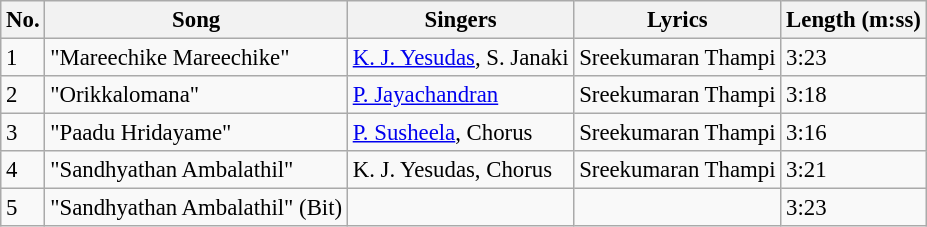<table class="wikitable" style="font-size:95%;">
<tr>
<th>No.</th>
<th>Song</th>
<th>Singers</th>
<th>Lyrics</th>
<th>Length (m:ss)</th>
</tr>
<tr>
<td>1</td>
<td>"Mareechike Mareechike"</td>
<td><a href='#'>K. J. Yesudas</a>, S. Janaki</td>
<td>Sreekumaran Thampi</td>
<td>3:23</td>
</tr>
<tr>
<td>2</td>
<td>"Orikkalomana"</td>
<td><a href='#'>P. Jayachandran</a></td>
<td>Sreekumaran Thampi</td>
<td>3:18</td>
</tr>
<tr>
<td>3</td>
<td>"Paadu Hridayame"</td>
<td><a href='#'>P. Susheela</a>, Chorus</td>
<td>Sreekumaran Thampi</td>
<td>3:16</td>
</tr>
<tr>
<td>4</td>
<td>"Sandhyathan Ambalathil"</td>
<td>K. J. Yesudas, Chorus</td>
<td>Sreekumaran Thampi</td>
<td>3:21</td>
</tr>
<tr>
<td>5</td>
<td>"Sandhyathan Ambalathil" (Bit)</td>
<td></td>
<td></td>
<td>3:23</td>
</tr>
</table>
